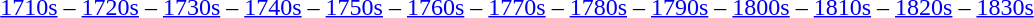<table class="toccolours" style="margin:auto;">
<tr>
<td><br><a href='#'>1710s</a> – 
<a href='#'>1720s</a> – 
<a href='#'>1730s</a> – 
<a href='#'>1740s</a> – 
<a href='#'>1750s</a> –
<a href='#'>1760s</a> – 
<a href='#'>1770s</a> – 
<a href='#'>1780s</a> – 
<a href='#'>1790s</a> – 
<a href='#'>1800s</a> – 
<a href='#'>1810s</a> – 
<a href='#'>1820s</a> – 
<a href='#'>1830s</a></td>
</tr>
</table>
